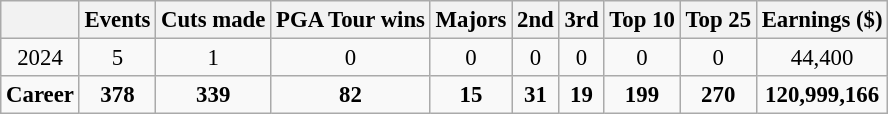<table class=wikitable style="font-size:95%;text-align:center">
<tr>
<th></th>
<th>Events</th>
<th>Cuts made</th>
<th>PGA Tour wins</th>
<th>Majors</th>
<th>2nd</th>
<th>3rd</th>
<th>Top 10</th>
<th>Top 25</th>
<th>Earnings ($)</th>
</tr>
<tr>
<td>2024</td>
<td>5</td>
<td>1</td>
<td>0</td>
<td>0</td>
<td>0</td>
<td>0</td>
<td>0</td>
<td>0</td>
<td>44,400</td>
</tr>
<tr>
<td><strong>Career</strong></td>
<td><strong>378</strong></td>
<td><strong>339</strong></td>
<td><strong>82</strong></td>
<td><strong>15</strong></td>
<td><strong>31</strong></td>
<td><strong>19</strong></td>
<td><strong>199</strong></td>
<td><strong>270</strong></td>
<td><strong>120,999,166</strong></td>
</tr>
</table>
